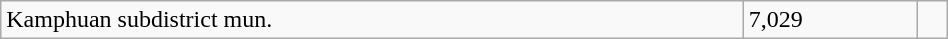<table class="wikitable" style="width:50%;">
<tr>
<td>Kamphuan subdistrict mun.</td>
<td>7,029</td>
<td></td>
</tr>
</table>
